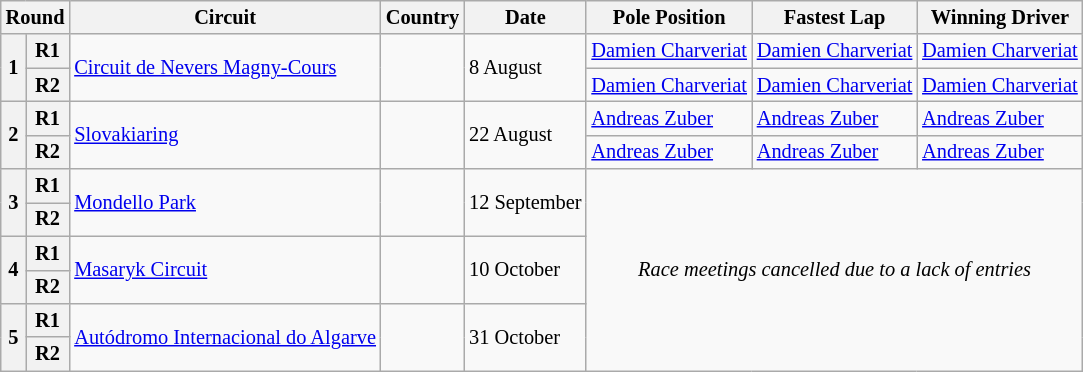<table class="wikitable" style="font-size: 85%;">
<tr>
<th colspan=2>Round</th>
<th>Circuit</th>
<th>Country</th>
<th>Date</th>
<th>Pole Position</th>
<th>Fastest Lap</th>
<th>Winning Driver</th>
</tr>
<tr>
<th rowspan=2>1</th>
<th>R1</th>
<td rowspan=2><a href='#'>Circuit de Nevers Magny-Cours</a></td>
<td rowspan=2></td>
<td rowspan=2>8 August</td>
<td> <a href='#'>Damien Charveriat</a></td>
<td> <a href='#'>Damien Charveriat</a></td>
<td> <a href='#'>Damien Charveriat</a></td>
</tr>
<tr>
<th>R2</th>
<td> <a href='#'>Damien Charveriat</a></td>
<td> <a href='#'>Damien Charveriat</a></td>
<td> <a href='#'>Damien Charveriat</a></td>
</tr>
<tr>
<th rowspan=2>2</th>
<th>R1</th>
<td rowspan=2><a href='#'>Slovakiaring</a></td>
<td rowspan=2></td>
<td rowspan=2>22 August</td>
<td> <a href='#'>Andreas Zuber</a></td>
<td> <a href='#'>Andreas Zuber</a></td>
<td> <a href='#'>Andreas Zuber</a></td>
</tr>
<tr>
<th>R2</th>
<td> <a href='#'>Andreas Zuber</a></td>
<td> <a href='#'>Andreas Zuber</a></td>
<td> <a href='#'>Andreas Zuber</a></td>
</tr>
<tr>
<th rowspan=2>3</th>
<th>R1</th>
<td rowspan=2><a href='#'>Mondello Park</a></td>
<td rowspan=2></td>
<td rowspan=2>12 September</td>
<td rowspan=6 colspan=3 align=center><em>Race meetings cancelled due to a lack of entries</em></td>
</tr>
<tr>
<th>R2</th>
</tr>
<tr>
<th rowspan=2>4</th>
<th>R1</th>
<td rowspan=2><a href='#'>Masaryk Circuit</a></td>
<td rowspan=2></td>
<td rowspan=2>10 October</td>
</tr>
<tr>
<th>R2</th>
</tr>
<tr>
<th rowspan=2>5</th>
<th>R1</th>
<td rowspan=2><a href='#'>Autódromo Internacional do Algarve</a></td>
<td rowspan=2></td>
<td rowspan=2>31 October</td>
</tr>
<tr>
<th>R2</th>
</tr>
</table>
